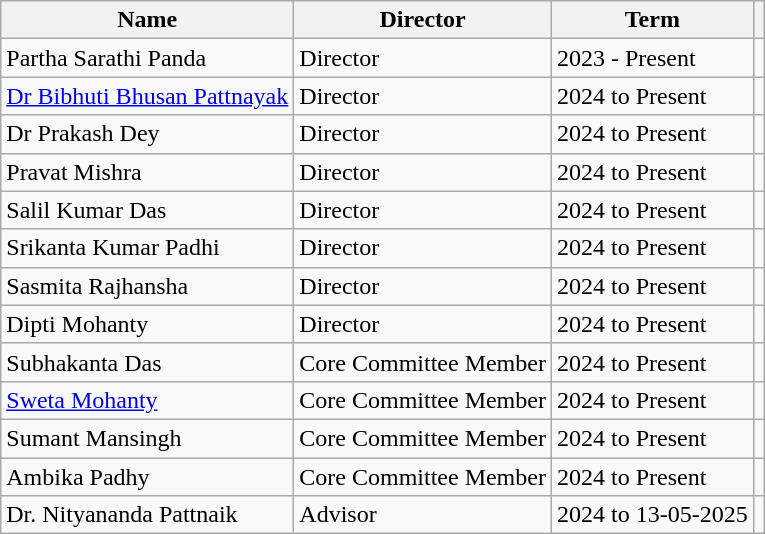<table class="wikitable">
<tr>
<th>Name</th>
<th>Director</th>
<th>Term</th>
<th></th>
</tr>
<tr>
<td>Partha Sarathi Panda</td>
<td>Director</td>
<td>2023 - Present</td>
<td></td>
</tr>
<tr>
<td><a href='#'>Dr Bibhuti Bhusan Pattnayak</a></td>
<td>Director</td>
<td>2024 to Present</td>
<td></td>
</tr>
<tr>
<td>Dr Prakash Dey</td>
<td>Director</td>
<td>2024 to Present</td>
<td></td>
</tr>
<tr>
<td>Pravat Mishra</td>
<td>Director</td>
<td>2024 to Present</td>
<td></td>
</tr>
<tr>
<td>Salil Kumar Das</td>
<td>Director</td>
<td>2024 to Present</td>
<td></td>
</tr>
<tr>
<td>Srikanta Kumar Padhi</td>
<td>Director</td>
<td>2024 to Present</td>
<td></td>
</tr>
<tr>
<td>Sasmita Rajhansha</td>
<td>Director</td>
<td>2024 to Present</td>
<td></td>
</tr>
<tr>
<td>Dipti Mohanty</td>
<td>Director</td>
<td>2024 to Present</td>
<td></td>
</tr>
<tr>
<td>Subhakanta Das</td>
<td>Core Committee Member</td>
<td>2024 to Present</td>
<td></td>
</tr>
<tr>
<td><a href='#'>Sweta Mohanty</a></td>
<td>Core Committee Member</td>
<td>2024 to Present</td>
<td></td>
</tr>
<tr>
<td>Sumant Mansingh</td>
<td>Core Committee Member</td>
<td>2024 to Present</td>
<td></td>
</tr>
<tr>
<td>Ambika Padhy</td>
<td>Core Committee Member</td>
<td>2024 to Present</td>
<td></td>
</tr>
<tr>
<td>Dr. Nityananda Pattnaik</td>
<td>Advisor</td>
<td>2024 to 13-05-2025</td>
<td></td>
</tr>
</table>
